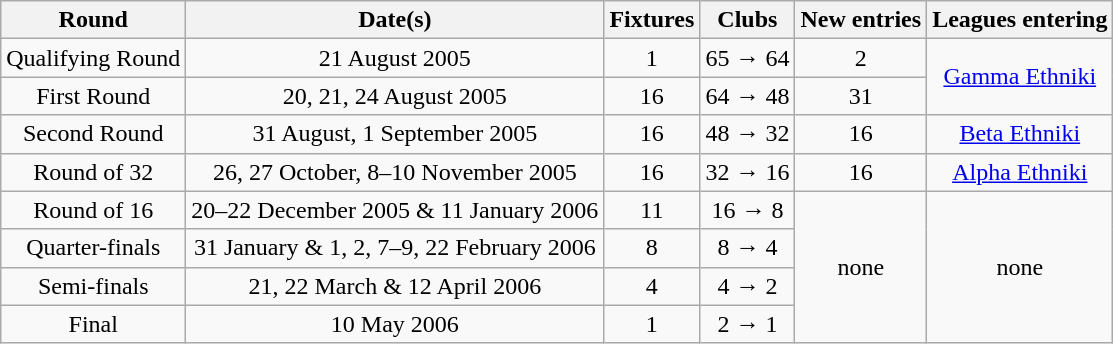<table class="wikitable" style="text-align:center">
<tr>
<th>Round</th>
<th>Date(s)</th>
<th>Fixtures</th>
<th>Clubs</th>
<th>New entries</th>
<th>Leagues entering</th>
</tr>
<tr>
<td>Qualifying Round</td>
<td>21 August 2005</td>
<td>1</td>
<td>65 → 64</td>
<td>2</td>
<td rowspan=2><a href='#'>Gamma Ethniki</a></td>
</tr>
<tr>
<td>First Round</td>
<td>20, 21, 24 August 2005</td>
<td>16</td>
<td>64 → 48</td>
<td>31</td>
</tr>
<tr>
<td>Second Round</td>
<td>31 August, 1 September 2005</td>
<td>16</td>
<td>48 → 32</td>
<td>16</td>
<td><a href='#'>Beta Ethniki</a></td>
</tr>
<tr>
<td>Round of 32</td>
<td>26, 27 October, 8–10 November 2005</td>
<td>16</td>
<td>32 → 16</td>
<td>16</td>
<td><a href='#'>Alpha Ethniki</a></td>
</tr>
<tr>
<td>Round of 16</td>
<td>20–22 December 2005 & 11 January 2006</td>
<td>11</td>
<td>16 → 8</td>
<td rowspan=4>none</td>
<td rowspan=4>none</td>
</tr>
<tr>
<td>Quarter-finals</td>
<td>31 January & 1, 2, 7–9, 22 February 2006</td>
<td>8</td>
<td>8 → 4</td>
</tr>
<tr>
<td>Semi-finals</td>
<td>21, 22 March & 12 April 2006</td>
<td>4</td>
<td>4 → 2</td>
</tr>
<tr>
<td>Final</td>
<td>10 May 2006</td>
<td>1</td>
<td>2 → 1</td>
</tr>
</table>
